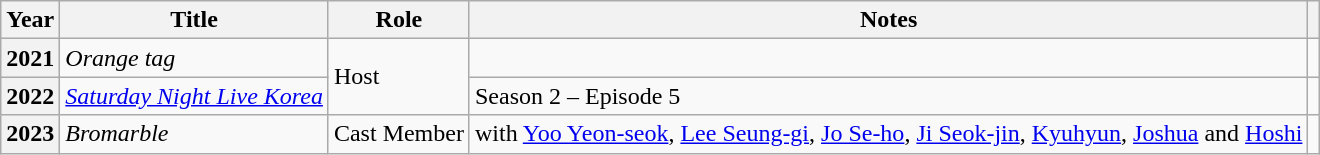<table class="wikitable  plainrowheaders">
<tr>
<th scope="col">Year</th>
<th scope="col">Title</th>
<th scope="col">Role</th>
<th scope="col">Notes</th>
<th scope="col" class="unsortable"></th>
</tr>
<tr>
<th scope="row">2021</th>
<td><em>Orange tag</em></td>
<td rowspan=2>Host</td>
<td></td>
<td></td>
</tr>
<tr>
<th scope="row">2022</th>
<td><em><a href='#'>Saturday Night Live Korea</a></em></td>
<td>Season 2 – Episode 5</td>
<td></td>
</tr>
<tr>
<th scope="row">2023</th>
<td><em>Bromarble</em></td>
<td>Cast Member</td>
<td>with <a href='#'>Yoo Yeon-seok</a>, <a href='#'>Lee Seung-gi</a>, <a href='#'>Jo Se-ho</a>, <a href='#'>Ji Seok-jin</a>, <a href='#'>Kyuhyun</a>, <a href='#'>Joshua</a> and <a href='#'>Hoshi</a></td>
<td></td>
</tr>
</table>
